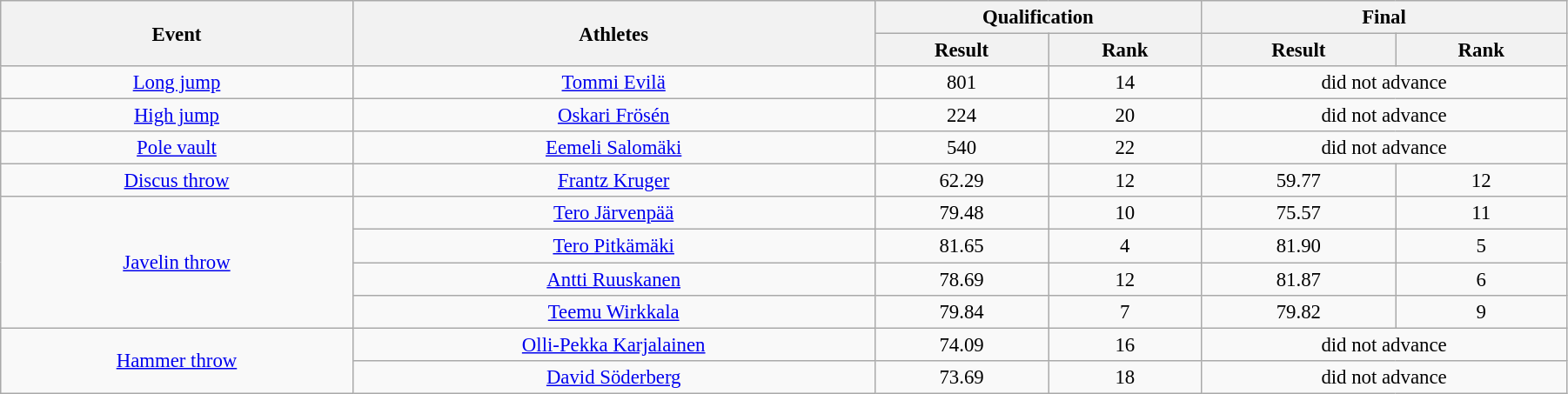<table class="wikitable" style="font-size:95%; text-align:center;" width="95%">
<tr>
<th rowspan="2">Event</th>
<th rowspan="2">Athletes</th>
<th colspan="2">Qualification</th>
<th colspan="2">Final</th>
</tr>
<tr>
<th>Result</th>
<th>Rank</th>
<th>Result</th>
<th>Rank</th>
</tr>
<tr>
<td><a href='#'>Long jump</a></td>
<td><a href='#'>Tommi Evilä</a></td>
<td align=center>801</td>
<td align=center>14</td>
<td align=center colspan="2">did not advance</td>
</tr>
<tr>
<td><a href='#'>High jump</a></td>
<td><a href='#'>Oskari Frösén</a></td>
<td align=center>224</td>
<td align=center>20</td>
<td align=center colspan="2">did not advance</td>
</tr>
<tr>
<td><a href='#'>Pole vault</a></td>
<td><a href='#'>Eemeli Salomäki</a></td>
<td align=center>540</td>
<td align=center>22</td>
<td align=center colspan="2">did not advance</td>
</tr>
<tr>
<td><a href='#'>Discus throw</a></td>
<td><a href='#'>Frantz Kruger</a></td>
<td align=center>62.29</td>
<td align=center>12</td>
<td align=center>59.77</td>
<td align=center>12</td>
</tr>
<tr>
<td rowspan=4><a href='#'>Javelin throw</a></td>
<td><a href='#'>Tero Järvenpää</a></td>
<td align=center>79.48</td>
<td align=center>10</td>
<td align=center>75.57</td>
<td align=center>11</td>
</tr>
<tr>
<td><a href='#'>Tero Pitkämäki</a></td>
<td align=center>81.65</td>
<td align=center>4</td>
<td align=center>81.90</td>
<td align=center>5</td>
</tr>
<tr>
<td><a href='#'>Antti Ruuskanen</a></td>
<td align=center>78.69</td>
<td align=center>12</td>
<td align=center>81.87</td>
<td align=center>6</td>
</tr>
<tr>
<td><a href='#'>Teemu Wirkkala</a></td>
<td align=center>79.84</td>
<td align=center>7</td>
<td align=center>79.82</td>
<td align=center>9</td>
</tr>
<tr>
<td rowspan=2><a href='#'>Hammer throw</a></td>
<td><a href='#'>Olli-Pekka Karjalainen</a></td>
<td align=center>74.09</td>
<td align=center>16</td>
<td align=center colspan="2">did not advance</td>
</tr>
<tr>
<td><a href='#'>David Söderberg</a></td>
<td align=center>73.69</td>
<td align=center>18</td>
<td align=center colspan="2">did not advance</td>
</tr>
</table>
